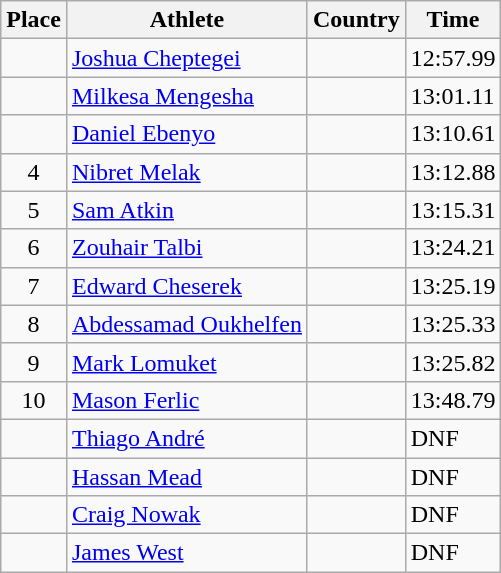<table class="wikitable">
<tr>
<th>Place</th>
<th>Athlete</th>
<th>Country</th>
<th>Time</th>
</tr>
<tr>
<td align=center></td>
<td><a href='#'>Joshua Cheptegei</a></td>
<td></td>
<td>12:57.99</td>
</tr>
<tr>
<td align=center></td>
<td><a href='#'>Milkesa Mengesha</a></td>
<td></td>
<td>13:01.11</td>
</tr>
<tr>
<td align=center></td>
<td><a href='#'>Daniel Ebenyo</a></td>
<td></td>
<td>13:10.61</td>
</tr>
<tr>
<td align=center>4</td>
<td><a href='#'>Nibret Melak</a></td>
<td></td>
<td>13:12.88</td>
</tr>
<tr>
<td align=center>5</td>
<td><a href='#'>Sam Atkin</a></td>
<td></td>
<td>13:15.31</td>
</tr>
<tr>
<td align=center>6</td>
<td><a href='#'>Zouhair Talbi</a></td>
<td></td>
<td>13:24.21</td>
</tr>
<tr>
<td align=center>7</td>
<td><a href='#'>Edward Cheserek</a></td>
<td></td>
<td>13:25.19</td>
</tr>
<tr>
<td align=center>8</td>
<td><a href='#'>Abdessamad Oukhelfen</a></td>
<td></td>
<td>13:25.33</td>
</tr>
<tr>
<td align=center>9</td>
<td><a href='#'>Mark Lomuket</a></td>
<td></td>
<td>13:25.82</td>
</tr>
<tr>
<td align=center>10</td>
<td><a href='#'>Mason Ferlic</a></td>
<td></td>
<td>13:48.79</td>
</tr>
<tr>
<td align=center></td>
<td><a href='#'>Thiago André</a></td>
<td></td>
<td>DNF</td>
</tr>
<tr>
<td align=center></td>
<td><a href='#'>Hassan Mead</a></td>
<td></td>
<td>DNF</td>
</tr>
<tr>
<td align=center></td>
<td><a href='#'>Craig Nowak</a></td>
<td></td>
<td>DNF</td>
</tr>
<tr>
<td align=center></td>
<td><a href='#'>James West</a></td>
<td></td>
<td>DNF</td>
</tr>
</table>
